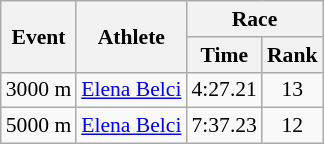<table class="wikitable" border="1" style="font-size:90%">
<tr>
<th rowspan=2>Event</th>
<th rowspan=2>Athlete</th>
<th colspan=2>Race</th>
</tr>
<tr>
<th>Time</th>
<th>Rank</th>
</tr>
<tr>
<td>3000 m</td>
<td><a href='#'>Elena Belci</a></td>
<td align=center>4:27.21</td>
<td align=center>13</td>
</tr>
<tr>
<td>5000 m</td>
<td><a href='#'>Elena Belci</a></td>
<td align=center>7:37.23</td>
<td align=center>12</td>
</tr>
</table>
